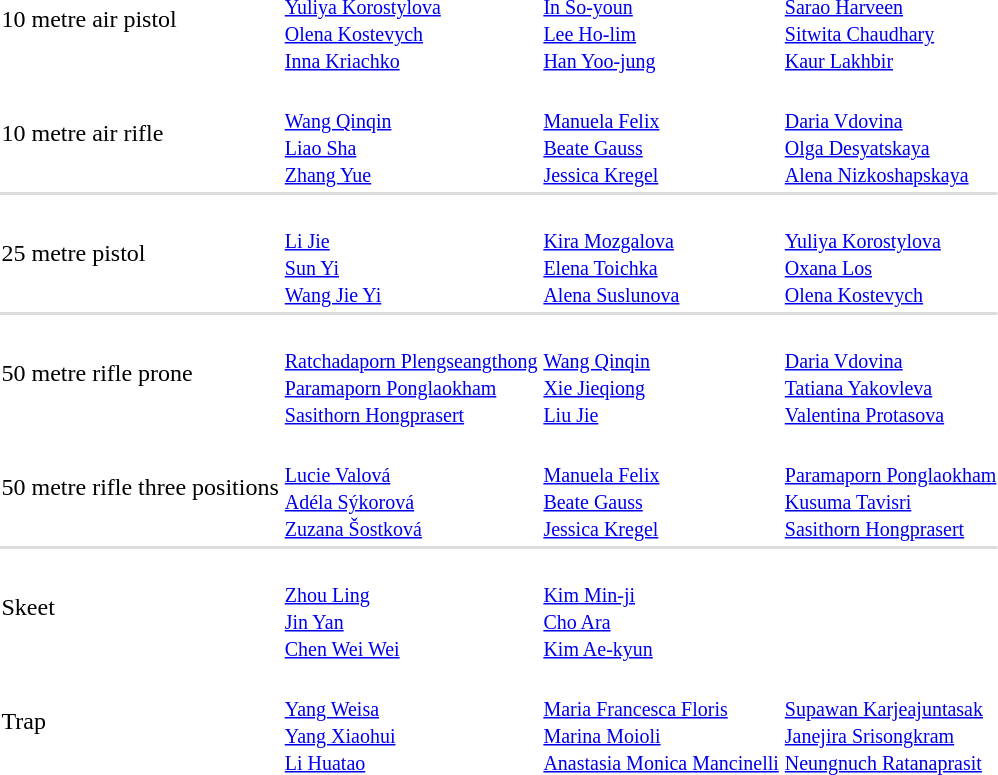<table>
<tr>
<td>10 metre air pistol</td>
<td><br><small><a href='#'>Yuliya Korostylova</a><br><a href='#'>Olena Kostevych</a><br><a href='#'>Inna Kriachko</a></small></td>
<td><br><small><a href='#'>In So-youn</a><br><a href='#'>Lee Ho-lim</a><br><a href='#'>Han Yoo-jung</a></small></td>
<td><br><small><a href='#'>Sarao Harveen</a><br><a href='#'>Sitwita Chaudhary</a><br><a href='#'>Kaur Lakhbir</a></small></td>
</tr>
<tr>
<td>10 metre air rifle</td>
<td><br><small><a href='#'>Wang Qinqin</a><br><a href='#'>Liao Sha</a><br><a href='#'>Zhang Yue</a></small></td>
<td><br><small><a href='#'>Manuela Felix</a><br><a href='#'>Beate Gauss</a><br><a href='#'>Jessica Kregel</a></small></td>
<td><br><small><a href='#'>Daria Vdovina</a><br><a href='#'>Olga Desyatskaya</a><br><a href='#'>Alena Nizkoshapskaya</a></small></td>
</tr>
<tr bgcolor=#DDDDDD>
<td colspan=7></td>
</tr>
<tr>
<td>25 metre pistol</td>
<td><br><small><a href='#'>Li Jie</a><br><a href='#'>Sun Yi</a><br><a href='#'>Wang Jie Yi</a></small></td>
<td><br><small><a href='#'>Kira Mozgalova</a><br><a href='#'>Elena Toichka</a><br><a href='#'>Alena Suslunova</a></small></td>
<td><br><small><a href='#'>Yuliya Korostylova</a><br><a href='#'>Oxana Los</a><br><a href='#'>Olena Kostevych</a></small></td>
</tr>
<tr bgcolor=#DDDDDD>
<td colspan=7></td>
</tr>
<tr>
<td>50 metre rifle prone</td>
<td><br><small><a href='#'>Ratchadaporn Plengseangthong</a><br><a href='#'>Paramaporn Ponglaokham</a><br><a href='#'>Sasithorn Hongprasert</a></small></td>
<td><br><small><a href='#'>Wang Qinqin</a><br><a href='#'>Xie Jieqiong</a><br><a href='#'>Liu Jie</a></small></td>
<td><br><small><a href='#'>Daria Vdovina</a><br><a href='#'>Tatiana Yakovleva</a><br><a href='#'>Valentina Protasova</a></small></td>
</tr>
<tr>
<td>50 metre rifle three positions</td>
<td><br><small><a href='#'>Lucie Valová</a><br><a href='#'>Adéla Sýkorová</a><br><a href='#'>Zuzana Šostková</a></small></td>
<td><br><small><a href='#'>Manuela Felix</a><br><a href='#'>Beate Gauss</a><br><a href='#'>Jessica Kregel</a></small></td>
<td><br><small><a href='#'>Paramaporn Ponglaokham</a><br><a href='#'>Kusuma Tavisri</a><br><a href='#'>Sasithorn Hongprasert</a></small></td>
</tr>
<tr bgcolor=#DDDDDD>
<td colspan=7></td>
</tr>
<tr>
<td>Skeet</td>
<td><br><small><a href='#'>Zhou Ling</a><br><a href='#'>Jin Yan</a><br><a href='#'>Chen Wei Wei</a></small></td>
<td><br><small><a href='#'>Kim Min-ji</a><br><a href='#'>Cho Ara</a><br><a href='#'>Kim Ae-kyun</a></small></td>
<td></td>
</tr>
<tr>
<td>Trap</td>
<td><br><small><a href='#'>Yang Weisa</a><br><a href='#'>Yang Xiaohui</a><br><a href='#'>Li Huatao</a></small></td>
<td><br><small><a href='#'>Maria Francesca Floris</a><br><a href='#'>Marina Moioli</a><br><a href='#'>Anastasia Monica Mancinelli</a></small></td>
<td><br><small><a href='#'>Supawan Karjeajuntasak</a><br><a href='#'>Janejira Srisongkram</a><br><a href='#'>Neungnuch Ratanaprasit</a></small></td>
</tr>
</table>
